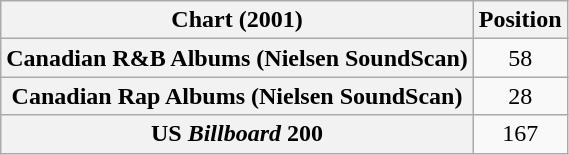<table class="wikitable plainrowheaders" style="text-align:center">
<tr>
<th scope="col">Chart (2001)</th>
<th scope="col">Position</th>
</tr>
<tr>
<th scope="row">Canadian R&B Albums (Nielsen SoundScan)</th>
<td>58</td>
</tr>
<tr>
<th scope="row">Canadian Rap Albums (Nielsen SoundScan)</th>
<td>28</td>
</tr>
<tr>
<th scope="row">US <em>Billboard</em> 200</th>
<td>167</td>
</tr>
</table>
